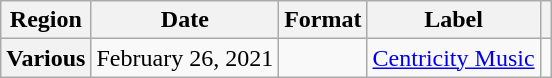<table class="wikitable plainrowheaders">
<tr>
<th scope="col">Region</th>
<th scope="col">Date</th>
<th scope="col">Format</th>
<th scope="col">Label</th>
<th scope="col"></th>
</tr>
<tr>
<th scope="row">Various</th>
<td>February 26, 2021</td>
<td></td>
<td><a href='#'>Centricity Music</a></td>
<td></td>
</tr>
</table>
